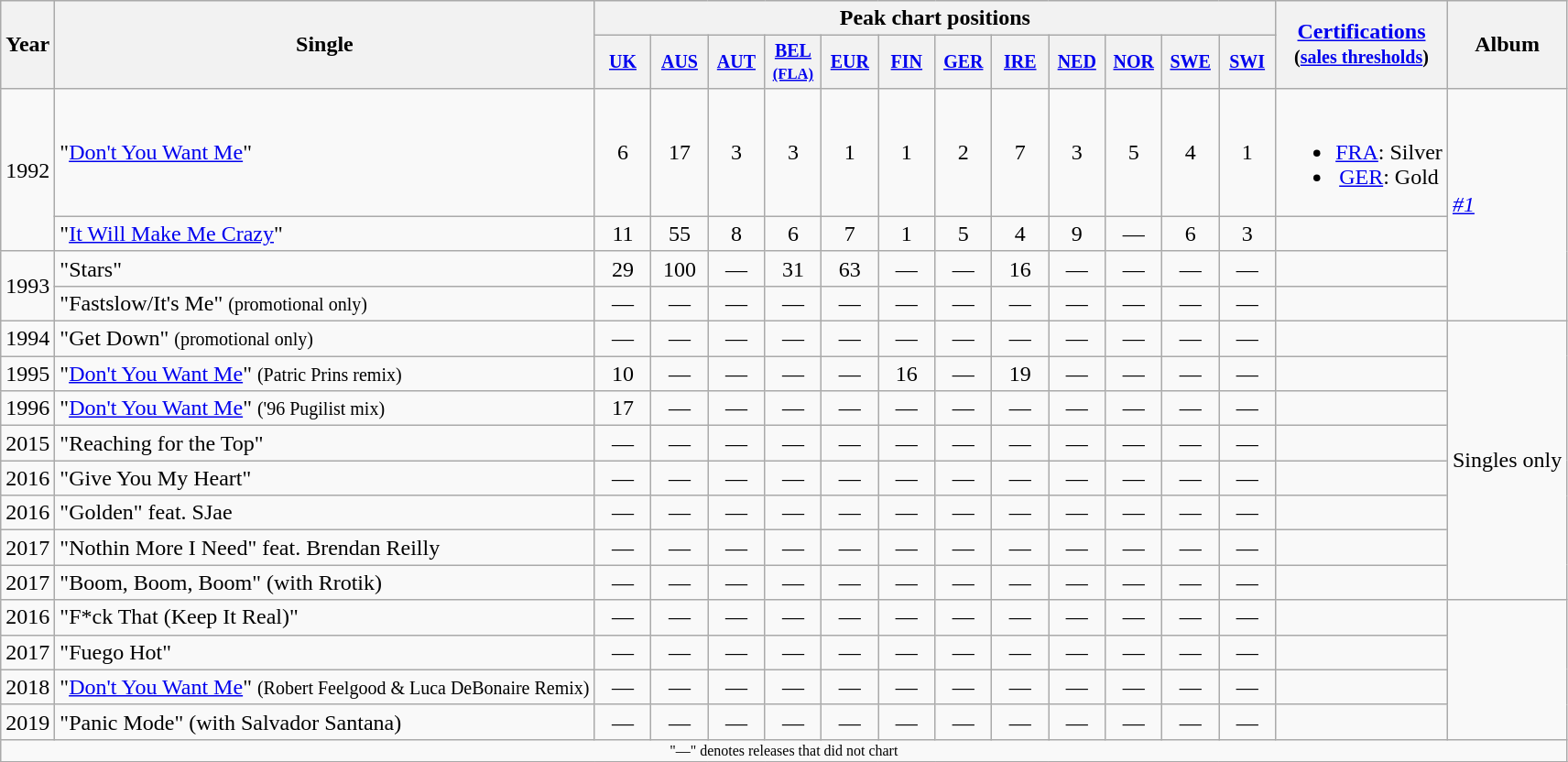<table class="wikitable" style="text-align:center;">
<tr>
<th rowspan="2">Year</th>
<th rowspan="2">Single</th>
<th colspan="12">Peak chart positions</th>
<th rowspan="2"><a href='#'>Certifications</a><br><small>(<a href='#'>sales thresholds</a>)</small></th>
<th rowspan="2">Album</th>
</tr>
<tr style="font-size:smaller;">
<th width="35"><a href='#'>UK</a><br></th>
<th width="35"><a href='#'>AUS</a><br></th>
<th width="35"><a href='#'>AUT</a><br></th>
<th width="35"><a href='#'>BEL<br><small>(FLA)</small></a><br></th>
<th width="35"><a href='#'>EUR</a><br></th>
<th width="35"><a href='#'>FIN</a><br></th>
<th width="35"><a href='#'>GER</a><br></th>
<th width="35"><a href='#'>IRE</a><br></th>
<th width="35"><a href='#'>NED</a><br></th>
<th width="35"><a href='#'>NOR</a><br></th>
<th width="35"><a href='#'>SWE</a><br></th>
<th width="35"><a href='#'>SWI</a><br></th>
</tr>
<tr>
<td rowspan=2>1992</td>
<td align="left">"<a href='#'>Don't You Want Me</a>"</td>
<td>6</td>
<td>17</td>
<td>3</td>
<td>3</td>
<td>1</td>
<td>1</td>
<td>2</td>
<td>7</td>
<td>3</td>
<td>5</td>
<td>4</td>
<td>1</td>
<td><br><ul><li><a href='#'>FRA</a>: Silver</li><li><a href='#'>GER</a>: Gold</li></ul></td>
<td align="left" rowspan="4"><em><a href='#'>#1</a></em></td>
</tr>
<tr>
<td align="left">"<a href='#'>It Will Make Me Crazy</a>"</td>
<td>11</td>
<td>55</td>
<td>8</td>
<td>6</td>
<td>7</td>
<td>1</td>
<td>5</td>
<td>4</td>
<td>9</td>
<td>—</td>
<td>6</td>
<td>3</td>
<td></td>
</tr>
<tr>
<td rowspan=2>1993</td>
<td align="left">"Stars"</td>
<td>29</td>
<td>100</td>
<td>—</td>
<td>31</td>
<td>63</td>
<td>—</td>
<td>—</td>
<td>16</td>
<td>—</td>
<td>—</td>
<td>—</td>
<td>—</td>
<td></td>
</tr>
<tr>
<td align="left">"Fastslow/It's Me" <small>(promotional only)</small></td>
<td>—</td>
<td>—</td>
<td>—</td>
<td>—</td>
<td>—</td>
<td>—</td>
<td>—</td>
<td>—</td>
<td>—</td>
<td>—</td>
<td>—</td>
<td>—</td>
<td></td>
</tr>
<tr>
<td>1994</td>
<td align="left">"Get Down" <small>(promotional only)</small></td>
<td>—</td>
<td>—</td>
<td>—</td>
<td>—</td>
<td>—</td>
<td>—</td>
<td>—</td>
<td>—</td>
<td>—</td>
<td>—</td>
<td>—</td>
<td>—</td>
<td></td>
<td rowspan="8" align="left">Singles only</td>
</tr>
<tr>
<td>1995</td>
<td align="left">"<a href='#'>Don't You Want Me</a>" <small>(Patric Prins remix)</small></td>
<td>10</td>
<td>—</td>
<td>—</td>
<td>—</td>
<td>—</td>
<td>16</td>
<td>—</td>
<td>19</td>
<td>—</td>
<td>—</td>
<td>—</td>
<td>—</td>
<td></td>
</tr>
<tr>
<td>1996</td>
<td align="left">"<a href='#'>Don't You Want Me</a>" <small>('96 Pugilist mix)</small></td>
<td>17</td>
<td>—</td>
<td>—</td>
<td>—</td>
<td>—</td>
<td>—</td>
<td>—</td>
<td>—</td>
<td>—</td>
<td>—</td>
<td>—</td>
<td>—</td>
<td></td>
</tr>
<tr>
<td>2015</td>
<td align="left">"Reaching for the Top" <small></small></td>
<td>—</td>
<td>—</td>
<td>—</td>
<td>—</td>
<td>—</td>
<td>—</td>
<td>—</td>
<td>—</td>
<td>—</td>
<td>—</td>
<td>—</td>
<td>—</td>
<td></td>
</tr>
<tr>
<td>2016</td>
<td align="left">"Give You My Heart" <small></small></td>
<td>—</td>
<td>—</td>
<td>—</td>
<td>—</td>
<td>—</td>
<td>—</td>
<td>—</td>
<td>—</td>
<td>—</td>
<td>—</td>
<td>—</td>
<td>—</td>
<td></td>
</tr>
<tr>
<td>2016</td>
<td align="left">"Golden" feat. SJae<small></small></td>
<td>—</td>
<td>—</td>
<td>—</td>
<td>—</td>
<td>—</td>
<td>—</td>
<td>—</td>
<td>—</td>
<td>—</td>
<td>—</td>
<td>—</td>
<td>—</td>
<td></td>
</tr>
<tr>
<td>2017</td>
<td align="left">"Nothin More I Need" feat. Brendan Reilly<small></small></td>
<td>—</td>
<td>—</td>
<td>—</td>
<td>—</td>
<td>—</td>
<td>—</td>
<td>—</td>
<td>—</td>
<td>—</td>
<td>—</td>
<td>—</td>
<td>—</td>
<td></td>
</tr>
<tr>
<td>2017</td>
<td align="left">"Boom, Boom, Boom" (with Rrotik)<small></small></td>
<td>—</td>
<td>—</td>
<td>—</td>
<td>—</td>
<td>—</td>
<td>—</td>
<td>—</td>
<td>—</td>
<td>—</td>
<td>—</td>
<td>—</td>
<td>—</td>
<td></td>
</tr>
<tr>
<td>2016</td>
<td align="left">"F*ck That (Keep It Real)"<small></small></td>
<td>—</td>
<td>—</td>
<td>—</td>
<td>—</td>
<td>—</td>
<td>—</td>
<td>—</td>
<td>—</td>
<td>—</td>
<td>—</td>
<td>—</td>
<td>—</td>
<td></td>
</tr>
<tr>
<td>2017</td>
<td align="left">"Fuego Hot"<small></small></td>
<td>—</td>
<td>—</td>
<td><small></small> —</td>
<td>—</td>
<td>—</td>
<td>—</td>
<td>—</td>
<td>—</td>
<td>—</td>
<td>—</td>
<td>—</td>
<td>—</td>
<td></td>
</tr>
<tr>
<td>2018</td>
<td align="left">"<a href='#'>Don't You Want Me</a>" <small>(Robert Feelgood & Luca DeBonaire Remix)</small></td>
<td>—</td>
<td>—</td>
<td><small></small> —</td>
<td>—</td>
<td>—</td>
<td>—</td>
<td>—</td>
<td>—</td>
<td>—</td>
<td>—</td>
<td>—</td>
<td>—</td>
<td></td>
</tr>
<tr>
<td>2019</td>
<td align="left">"Panic Mode" (with Salvador Santana)<small></small></td>
<td>—</td>
<td>—</td>
<td><small></small> —</td>
<td>—</td>
<td>—</td>
<td>—</td>
<td>—</td>
<td>—</td>
<td>—</td>
<td>—</td>
<td>—</td>
<td>—</td>
<td></td>
</tr>
<tr>
<td colspan="16" style="font-size:8pt">"—" denotes releases that did not chart</td>
</tr>
<tr>
</tr>
</table>
